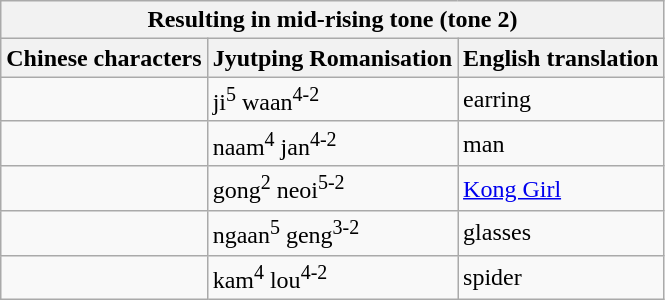<table class="wikitable">
<tr>
<th colspan="3" style="text-align:center;">Resulting in mid-rising tone (tone 2)</th>
</tr>
<tr>
<th>Chinese characters</th>
<th>Jyutping Romanisation</th>
<th>English translation</th>
</tr>
<tr>
<td></td>
<td>ji<sup>5</sup> waan<sup>4-2</sup></td>
<td>earring</td>
</tr>
<tr>
<td></td>
<td>naam<sup>4</sup> jan<sup>4-2</sup></td>
<td>man</td>
</tr>
<tr>
<td></td>
<td>gong<sup>2</sup> neoi<sup>5-2</sup></td>
<td><a href='#'>Kong Girl</a></td>
</tr>
<tr>
<td></td>
<td>ngaan<sup>5</sup> geng<sup>3-2</sup></td>
<td>glasses</td>
</tr>
<tr>
<td></td>
<td>kam<sup>4</sup> lou<sup>4-2</sup></td>
<td>spider</td>
</tr>
</table>
